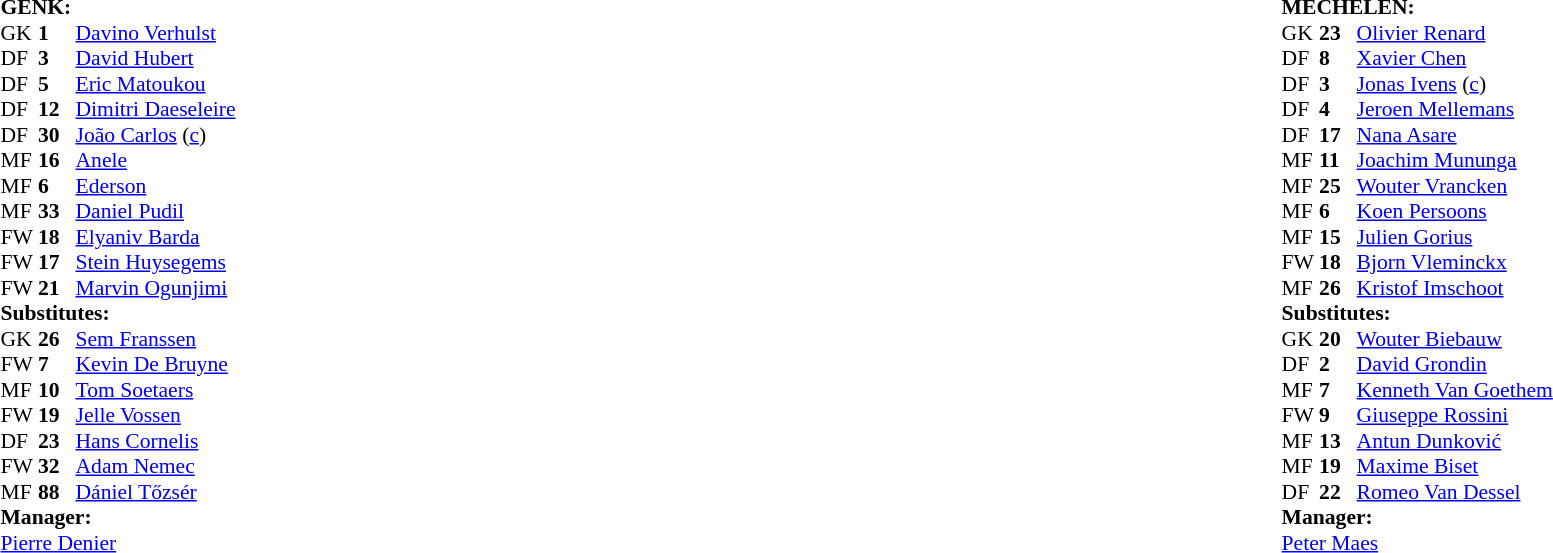<table width="100%">
<tr>
<td valign="top" width="50%"><br><table style="font-size: 90%" cellspacing="0" cellpadding="0">
<tr>
<td colspan="4"><strong>GENK:</strong></td>
</tr>
<tr>
<th width="25"></th>
<th width="25"></th>
</tr>
<tr>
<td>GK</td>
<td><strong>1</strong></td>
<td> <a href='#'>Davino Verhulst</a></td>
</tr>
<tr>
<td>DF</td>
<td><strong>3</strong></td>
<td> <a href='#'>David Hubert</a></td>
<td></td>
</tr>
<tr>
<td>DF</td>
<td><strong>5</strong></td>
<td> <a href='#'>Eric Matoukou</a></td>
<td></td>
</tr>
<tr>
<td>DF</td>
<td><strong>12</strong></td>
<td> <a href='#'>Dimitri Daeseleire</a></td>
<td></td>
<td></td>
</tr>
<tr>
<td>DF</td>
<td><strong>30</strong></td>
<td> <a href='#'>João Carlos</a> (<a href='#'>c</a>)</td>
</tr>
<tr>
<td>MF</td>
<td><strong>16</strong></td>
<td> <a href='#'>Anele</a></td>
<td></td>
<td></td>
</tr>
<tr>
<td>MF</td>
<td><strong>6</strong></td>
<td> <a href='#'>Ederson</a></td>
</tr>
<tr>
<td>MF</td>
<td><strong>33</strong></td>
<td> <a href='#'>Daniel Pudil</a></td>
<td></td>
<td></td>
</tr>
<tr>
<td>FW</td>
<td><strong>18</strong></td>
<td> <a href='#'>Elyaniv Barda</a></td>
</tr>
<tr>
<td>FW</td>
<td><strong>17</strong></td>
<td> <a href='#'>Stein Huysegems</a></td>
</tr>
<tr>
<td>FW</td>
<td><strong>21</strong></td>
<td> <a href='#'>Marvin Ogunjimi</a></td>
<td></td>
</tr>
<tr>
<td colspan=4><strong>Substitutes:</strong></td>
</tr>
<tr>
<td>GK</td>
<td><strong>26</strong></td>
<td> <a href='#'>Sem Franssen</a></td>
</tr>
<tr>
<td>FW</td>
<td><strong>7</strong></td>
<td> <a href='#'>Kevin De Bruyne</a></td>
</tr>
<tr>
<td>MF</td>
<td><strong>10</strong></td>
<td> <a href='#'>Tom Soetaers</a></td>
<td></td>
<td></td>
</tr>
<tr>
<td>FW</td>
<td><strong>19</strong></td>
<td> <a href='#'>Jelle Vossen</a></td>
</tr>
<tr>
<td>DF</td>
<td><strong>23</strong></td>
<td> <a href='#'>Hans Cornelis</a></td>
<td></td>
<td></td>
</tr>
<tr>
<td>FW</td>
<td><strong>32</strong></td>
<td> <a href='#'>Adam Nemec</a></td>
</tr>
<tr>
<td>MF</td>
<td><strong>88</strong></td>
<td> <a href='#'>Dániel Tőzsér</a></td>
<td></td>
<td></td>
</tr>
<tr>
<td colspan=4><strong>Manager:</strong></td>
</tr>
<tr>
<td colspan="4"> <a href='#'>Pierre Denier</a></td>
</tr>
</table>
</td>
<td valign="top" width="50%"><br><table style="font-size: 90%" cellspacing="0" cellpadding="0" align=center>
<tr>
<td colspan="4"><strong>MECHELEN:</strong></td>
</tr>
<tr>
<th width="25"></th>
<th width="25"></th>
</tr>
<tr>
<td>GK</td>
<td><strong>23</strong></td>
<td> <a href='#'>Olivier Renard</a></td>
</tr>
<tr>
<td>DF</td>
<td><strong>8</strong></td>
<td> <a href='#'>Xavier Chen</a></td>
</tr>
<tr>
<td>DF</td>
<td><strong>3</strong></td>
<td> <a href='#'>Jonas Ivens</a> (<a href='#'>c</a>)</td>
</tr>
<tr>
<td>DF</td>
<td><strong>4</strong></td>
<td> <a href='#'>Jeroen Mellemans</a></td>
<td></td>
</tr>
<tr>
<td>DF</td>
<td><strong>17</strong></td>
<td> <a href='#'>Nana Asare</a></td>
<td></td>
</tr>
<tr>
<td>MF</td>
<td><strong>11</strong></td>
<td> <a href='#'>Joachim Mununga</a></td>
<td></td>
<td></td>
</tr>
<tr>
<td>MF</td>
<td><strong>25</strong></td>
<td> <a href='#'>Wouter Vrancken</a></td>
<td></td>
<td></td>
</tr>
<tr>
<td>MF</td>
<td><strong>6</strong></td>
<td> <a href='#'>Koen Persoons</a></td>
</tr>
<tr>
<td>MF</td>
<td><strong>15</strong></td>
<td> <a href='#'>Julien Gorius</a></td>
</tr>
<tr>
<td>FW</td>
<td><strong>18</strong></td>
<td> <a href='#'>Bjorn Vleminckx</a></td>
<td></td>
</tr>
<tr>
<td>MF</td>
<td><strong>26</strong></td>
<td> <a href='#'>Kristof Imschoot</a></td>
<td></td>
<td></td>
</tr>
<tr>
<td colspan=4><strong>Substitutes:</strong></td>
</tr>
<tr>
<td>GK</td>
<td><strong>20</strong></td>
<td> <a href='#'>Wouter Biebauw</a></td>
</tr>
<tr>
<td>DF</td>
<td><strong>2</strong></td>
<td> <a href='#'>David Grondin</a></td>
</tr>
<tr>
<td>MF</td>
<td><strong>7</strong></td>
<td> <a href='#'>Kenneth Van Goethem</a></td>
</tr>
<tr>
<td>FW</td>
<td><strong>9</strong></td>
<td> <a href='#'>Giuseppe Rossini</a></td>
<td></td>
<td></td>
</tr>
<tr>
<td>MF</td>
<td><strong>13</strong></td>
<td> <a href='#'>Antun Dunković</a></td>
<td></td>
<td></td>
</tr>
<tr>
<td>MF</td>
<td><strong>19</strong></td>
<td> <a href='#'>Maxime Biset</a></td>
<td></td>
<td></td>
</tr>
<tr>
<td>DF</td>
<td><strong>22</strong></td>
<td> <a href='#'>Romeo Van Dessel</a></td>
</tr>
<tr>
<td colspan=4><strong>Manager:</strong></td>
</tr>
<tr>
<td colspan="4"> <a href='#'>Peter Maes</a></td>
</tr>
<tr>
</tr>
</table>
</td>
</tr>
</table>
